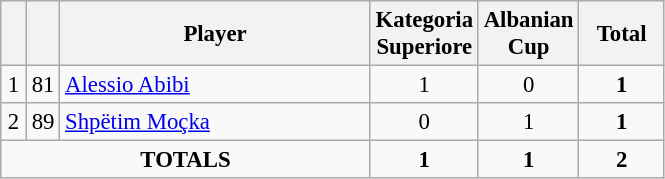<table class="wikitable sortable" style="font-size: 95%; text-align: center;">
<tr>
<th width=10></th>
<th width=10></th>
<th width=200>Player</th>
<th width=50>Kategoria Superiore</th>
<th width=50>Albanian Cup</th>
<th width=50>Total</th>
</tr>
<tr>
<td>1</td>
<td>81</td>
<td align=left> <a href='#'>Alessio Abibi</a></td>
<td>1</td>
<td>0</td>
<td><strong>1</strong></td>
</tr>
<tr>
<td>2</td>
<td>89</td>
<td align=left> <a href='#'>Shpëtim Moçka</a></td>
<td>0</td>
<td>1</td>
<td><strong>1</strong></td>
</tr>
<tr>
<td colspan="3"><strong>TOTALS</strong></td>
<td><strong>1</strong></td>
<td><strong>1</strong></td>
<td><strong>2</strong></td>
</tr>
</table>
